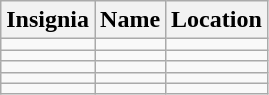<table class="wikitable sortable">
<tr>
<th>Insignia</th>
<th>Name</th>
<th>Location</th>
</tr>
<tr>
<td></td>
<td></td>
<td></td>
</tr>
<tr>
<td></td>
<td></td>
<td></td>
</tr>
<tr>
<td></td>
<td></td>
<td></td>
</tr>
<tr>
<td></td>
<td></td>
<td></td>
</tr>
<tr>
<td></td>
<td></td>
<td></td>
</tr>
</table>
